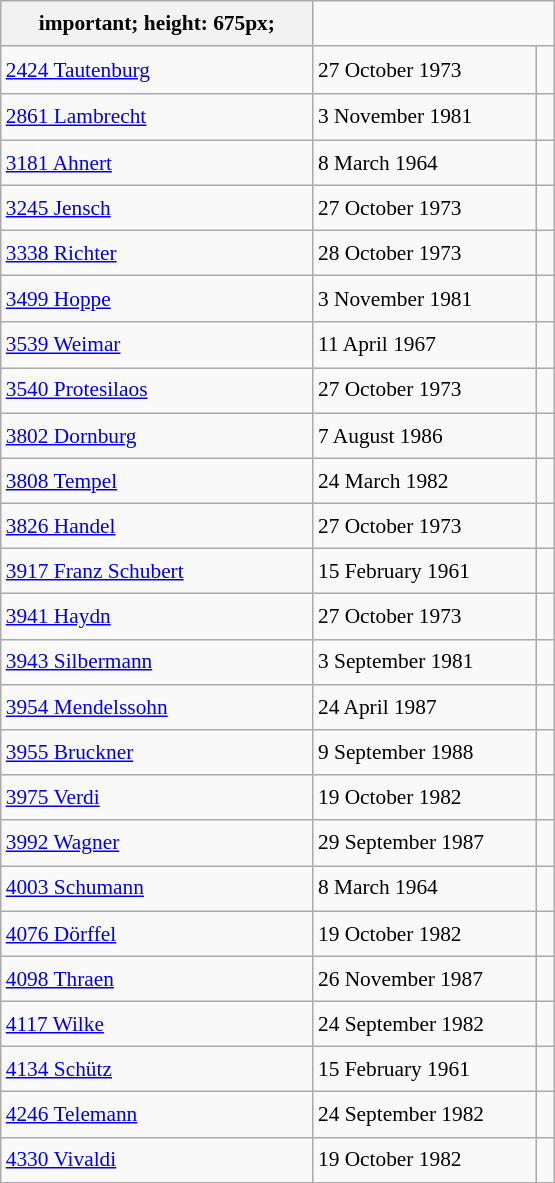<table class="wikitable" style="font-size: 89%; float: left; width: 26em; margin-right: 1em; line-height: 1.65em">
<tr>
<th>important; height: 675px;</th>
</tr>
<tr>
<td><a href='#'>2424 Tautenburg</a></td>
<td>27 October 1973</td>
<td><small></small> </td>
</tr>
<tr>
<td><a href='#'>2861 Lambrecht</a></td>
<td>3 November 1981</td>
<td><small></small> </td>
</tr>
<tr>
<td><a href='#'>3181 Ahnert</a></td>
<td>8 March 1964</td>
<td><small></small></td>
</tr>
<tr>
<td><a href='#'>3245 Jensch</a></td>
<td>27 October 1973</td>
<td><small></small></td>
</tr>
<tr>
<td><a href='#'>3338 Richter</a></td>
<td>28 October 1973</td>
<td><small></small></td>
</tr>
<tr>
<td><a href='#'>3499 Hoppe</a></td>
<td>3 November 1981</td>
<td><small></small> </td>
</tr>
<tr>
<td><a href='#'>3539 Weimar</a></td>
<td>11 April 1967</td>
<td><small></small></td>
</tr>
<tr>
<td><a href='#'>3540 Protesilaos</a></td>
<td>27 October 1973</td>
<td><small></small></td>
</tr>
<tr>
<td><a href='#'>3802 Dornburg</a></td>
<td>7 August 1986</td>
<td><small></small></td>
</tr>
<tr>
<td><a href='#'>3808 Tempel</a></td>
<td>24 March 1982</td>
<td><small></small></td>
</tr>
<tr>
<td><a href='#'>3826 Handel</a></td>
<td>27 October 1973</td>
<td><small></small></td>
</tr>
<tr>
<td><a href='#'>3917 Franz Schubert</a></td>
<td>15 February 1961</td>
<td><small></small></td>
</tr>
<tr>
<td><a href='#'>3941 Haydn</a></td>
<td>27 October 1973</td>
<td><small></small></td>
</tr>
<tr>
<td><a href='#'>3943 Silbermann</a></td>
<td>3 September 1981</td>
<td><small></small></td>
</tr>
<tr>
<td><a href='#'>3954 Mendelssohn</a></td>
<td>24 April 1987</td>
<td><small></small></td>
</tr>
<tr>
<td><a href='#'>3955 Bruckner</a></td>
<td>9 September 1988</td>
<td><small></small></td>
</tr>
<tr>
<td><a href='#'>3975 Verdi</a></td>
<td>19 October 1982</td>
<td><small></small></td>
</tr>
<tr>
<td><a href='#'>3992 Wagner</a></td>
<td>29 September 1987</td>
<td><small></small></td>
</tr>
<tr>
<td><a href='#'>4003 Schumann</a></td>
<td>8 March 1964</td>
<td><small></small></td>
</tr>
<tr>
<td><a href='#'>4076 Dörffel</a></td>
<td>19 October 1982</td>
<td><small></small></td>
</tr>
<tr>
<td><a href='#'>4098 Thraen</a></td>
<td>26 November 1987</td>
<td><small></small></td>
</tr>
<tr>
<td><a href='#'>4117 Wilke</a></td>
<td>24 September 1982</td>
<td><small></small></td>
</tr>
<tr>
<td><a href='#'>4134 Schütz</a></td>
<td>15 February 1961</td>
<td><small></small></td>
</tr>
<tr>
<td><a href='#'>4246 Telemann</a></td>
<td>24 September 1982</td>
<td><small></small></td>
</tr>
<tr>
<td><a href='#'>4330 Vivaldi</a></td>
<td>19 October 1982</td>
<td><small></small></td>
</tr>
</table>
